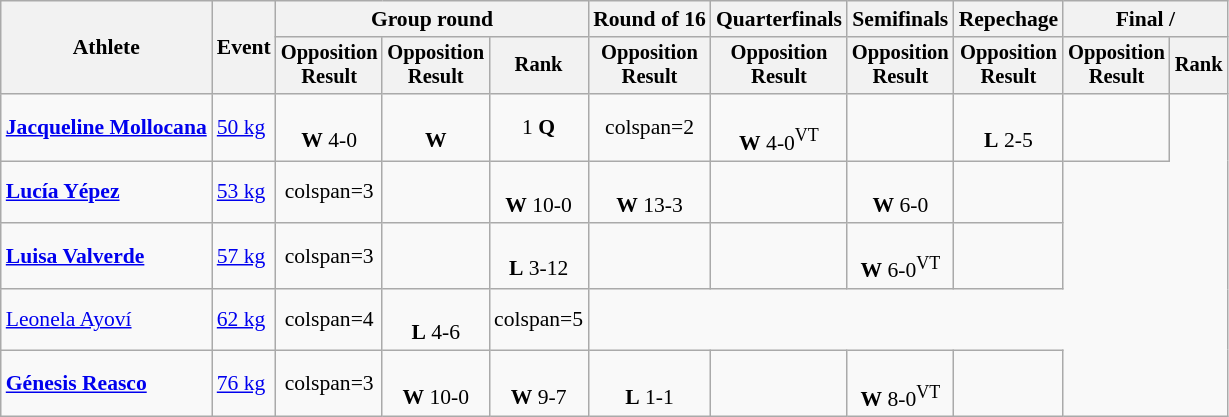<table class=wikitable style=font-size:90%;text-align:center>
<tr>
<th rowspan=2>Athlete</th>
<th rowspan=2>Event</th>
<th colspan=3>Group round</th>
<th>Round of 16</th>
<th>Quarterfinals</th>
<th>Semifinals</th>
<th>Repechage</th>
<th colspan=2>Final / </th>
</tr>
<tr style=font-size:95%>
<th>Opposition<br>Result</th>
<th>Opposition<br>Result</th>
<th>Rank</th>
<th>Opposition<br>Result</th>
<th>Opposition<br>Result</th>
<th>Opposition<br>Result</th>
<th>Opposition<br>Result</th>
<th>Opposition<br>Result</th>
<th>Rank</th>
</tr>
<tr align=center>
<td align=left><strong><a href='#'>Jacqueline Mollocana</a></strong></td>
<td align=left><a href='#'>50 kg</a></td>
<td><br><strong>W</strong> 4-0</td>
<td><br><strong>W</strong> </td>
<td>1 <strong>Q</strong></td>
<td>colspan=2 </td>
<td><br><strong>W</strong> 4-0<sup>VT</sup></td>
<td></td>
<td><br><strong>L</strong> 2-5</td>
<td></td>
</tr>
<tr align=center>
<td align=left><strong><a href='#'>Lucía Yépez</a></strong></td>
<td align=left><a href='#'>53 kg</a></td>
<td>colspan=3 </td>
<td></td>
<td><br><strong>W</strong> 10-0</td>
<td><br><strong>W</strong> 13-3</td>
<td></td>
<td><br><strong>W</strong> 6-0</td>
<td></td>
</tr>
<tr align=center>
<td align=left><strong><a href='#'>Luisa Valverde</a></strong></td>
<td align=left><a href='#'>57 kg</a></td>
<td>colspan=3 </td>
<td></td>
<td><br><strong>L</strong> 3-12</td>
<td></td>
<td></td>
<td><br><strong>W</strong> 6-0<sup>VT</sup></td>
<td></td>
</tr>
<tr align=center>
<td align=left><a href='#'>Leonela Ayoví</a></td>
<td align=left><a href='#'>62 kg</a></td>
<td>colspan=4 </td>
<td><br><strong>L</strong> 4-6</td>
<td>colspan=5 </td>
</tr>
<tr align=center>
<td align=left><strong><a href='#'>Génesis Reasco</a></strong></td>
<td align=left><a href='#'>76 kg</a></td>
<td>colspan=3 </td>
<td><br><strong>W</strong> 10-0</td>
<td><br><strong>W</strong> 9-7</td>
<td><br><strong>L</strong> 1-1</td>
<td></td>
<td><br><strong>W</strong> 8-0<sup>VT</sup></td>
<td></td>
</tr>
</table>
